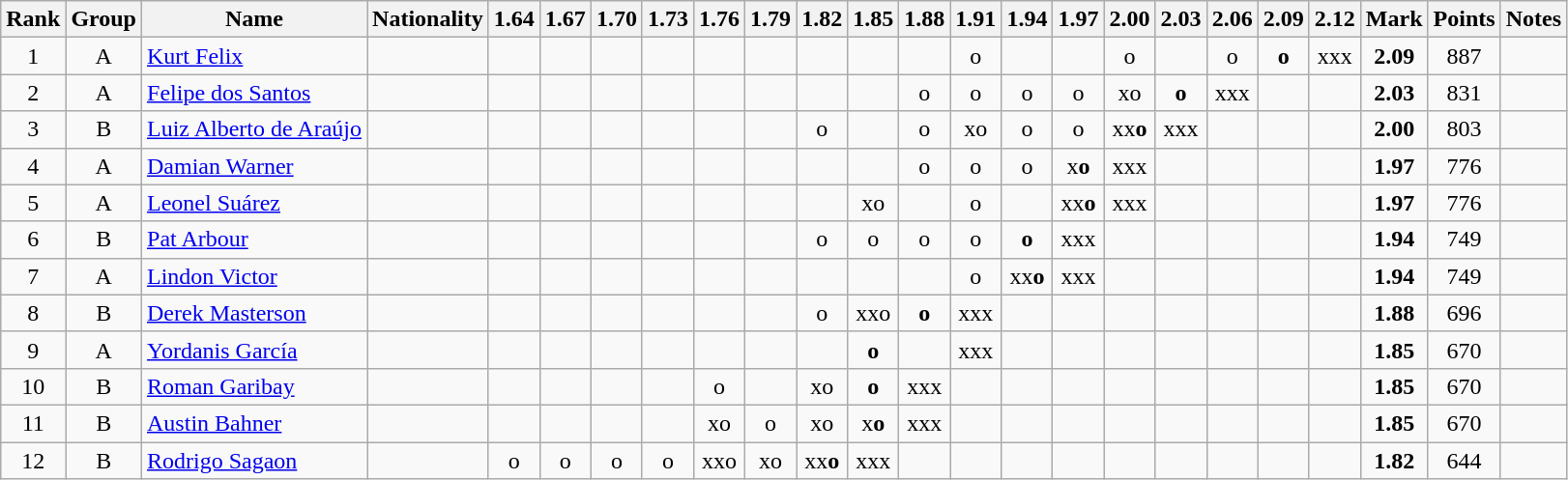<table class="wikitable sortable" style="text-align:center" style="font-size:85%">
<tr>
<th>Rank</th>
<th>Group</th>
<th>Name</th>
<th>Nationality</th>
<th>1.64</th>
<th>1.67</th>
<th>1.70</th>
<th>1.73</th>
<th>1.76</th>
<th>1.79</th>
<th>1.82</th>
<th>1.85</th>
<th>1.88</th>
<th>1.91</th>
<th>1.94</th>
<th>1.97</th>
<th>2.00</th>
<th>2.03</th>
<th>2.06</th>
<th>2.09</th>
<th>2.12</th>
<th>Mark</th>
<th>Points</th>
<th>Notes</th>
</tr>
<tr>
<td>1</td>
<td>A</td>
<td align=left><a href='#'>Kurt Felix</a></td>
<td align=left></td>
<td></td>
<td></td>
<td></td>
<td></td>
<td></td>
<td></td>
<td></td>
<td></td>
<td></td>
<td>o</td>
<td></td>
<td></td>
<td>o</td>
<td></td>
<td>o</td>
<td><strong>o</strong></td>
<td>xxx</td>
<td><strong>2.09</strong></td>
<td>887</td>
<td></td>
</tr>
<tr>
<td>2</td>
<td>A</td>
<td align=left><a href='#'>Felipe dos Santos</a></td>
<td align=left></td>
<td></td>
<td></td>
<td></td>
<td></td>
<td></td>
<td></td>
<td></td>
<td></td>
<td>o</td>
<td>o</td>
<td>o</td>
<td>o</td>
<td>xo</td>
<td><strong>o</strong></td>
<td>xxx</td>
<td></td>
<td></td>
<td><strong>2.03</strong></td>
<td>831</td>
<td></td>
</tr>
<tr>
<td>3</td>
<td>B</td>
<td align=left><a href='#'>Luiz Alberto de Araújo</a></td>
<td align=left></td>
<td></td>
<td></td>
<td></td>
<td></td>
<td></td>
<td></td>
<td>o</td>
<td></td>
<td>o</td>
<td>xo</td>
<td>o</td>
<td>o</td>
<td>xx<strong>o</strong></td>
<td>xxx</td>
<td></td>
<td></td>
<td></td>
<td><strong>2.00</strong></td>
<td>803</td>
<td></td>
</tr>
<tr>
<td>4</td>
<td>A</td>
<td align=left><a href='#'>Damian Warner</a></td>
<td align=left></td>
<td></td>
<td></td>
<td></td>
<td></td>
<td></td>
<td></td>
<td></td>
<td></td>
<td>o</td>
<td>o</td>
<td>o</td>
<td>x<strong>o</strong></td>
<td>xxx</td>
<td></td>
<td></td>
<td></td>
<td></td>
<td><strong>1.97</strong></td>
<td>776</td>
<td></td>
</tr>
<tr>
<td>5</td>
<td>A</td>
<td align=left><a href='#'>Leonel Suárez</a></td>
<td align=left></td>
<td></td>
<td></td>
<td></td>
<td></td>
<td></td>
<td></td>
<td></td>
<td>xo</td>
<td></td>
<td>o</td>
<td></td>
<td>xx<strong>o</strong></td>
<td>xxx</td>
<td></td>
<td></td>
<td></td>
<td></td>
<td><strong>1.97</strong></td>
<td>776</td>
<td></td>
</tr>
<tr>
<td>6</td>
<td>B</td>
<td align=left><a href='#'>Pat Arbour</a></td>
<td align=left></td>
<td></td>
<td></td>
<td></td>
<td></td>
<td></td>
<td></td>
<td>o</td>
<td>o</td>
<td>o</td>
<td>o</td>
<td><strong>o</strong></td>
<td>xxx</td>
<td></td>
<td></td>
<td></td>
<td></td>
<td></td>
<td><strong>1.94</strong></td>
<td>749</td>
<td></td>
</tr>
<tr>
<td>7</td>
<td>A</td>
<td align=left><a href='#'>Lindon Victor</a></td>
<td align=left></td>
<td></td>
<td></td>
<td></td>
<td></td>
<td></td>
<td></td>
<td></td>
<td></td>
<td></td>
<td>o</td>
<td>xx<strong>o</strong></td>
<td>xxx</td>
<td></td>
<td></td>
<td></td>
<td></td>
<td></td>
<td><strong>1.94</strong></td>
<td>749</td>
<td></td>
</tr>
<tr>
<td>8</td>
<td>B</td>
<td align=left><a href='#'>Derek Masterson</a></td>
<td align=left></td>
<td></td>
<td></td>
<td></td>
<td></td>
<td></td>
<td></td>
<td>o</td>
<td>xxo</td>
<td><strong>o</strong></td>
<td>xxx</td>
<td></td>
<td></td>
<td></td>
<td></td>
<td></td>
<td></td>
<td></td>
<td><strong>1.88</strong></td>
<td>696</td>
<td></td>
</tr>
<tr>
<td>9</td>
<td>A</td>
<td align=left><a href='#'>Yordanis García</a></td>
<td align=left></td>
<td></td>
<td></td>
<td></td>
<td></td>
<td></td>
<td></td>
<td></td>
<td><strong>o</strong></td>
<td></td>
<td>xxx</td>
<td></td>
<td></td>
<td></td>
<td></td>
<td></td>
<td></td>
<td></td>
<td><strong>1.85</strong></td>
<td>670</td>
<td></td>
</tr>
<tr>
<td>10</td>
<td>B</td>
<td align=left><a href='#'>Roman Garibay</a></td>
<td align=left></td>
<td></td>
<td></td>
<td></td>
<td></td>
<td>o</td>
<td></td>
<td>xo</td>
<td><strong>o</strong></td>
<td>xxx</td>
<td></td>
<td></td>
<td></td>
<td></td>
<td></td>
<td></td>
<td></td>
<td></td>
<td><strong>1.85</strong></td>
<td>670</td>
<td></td>
</tr>
<tr>
<td>11</td>
<td>B</td>
<td align=left><a href='#'>Austin Bahner</a></td>
<td align=left></td>
<td></td>
<td></td>
<td></td>
<td></td>
<td>xo</td>
<td>o</td>
<td>xo</td>
<td>x<strong>o</strong></td>
<td>xxx</td>
<td></td>
<td></td>
<td></td>
<td></td>
<td></td>
<td></td>
<td></td>
<td></td>
<td><strong>1.85</strong></td>
<td>670</td>
<td></td>
</tr>
<tr>
<td>12</td>
<td>B</td>
<td align=left><a href='#'>Rodrigo Sagaon</a></td>
<td align=left></td>
<td>o</td>
<td>o</td>
<td>o</td>
<td>o</td>
<td>xxo</td>
<td>xo</td>
<td>xx<strong>o</strong></td>
<td>xxx</td>
<td></td>
<td></td>
<td></td>
<td></td>
<td></td>
<td></td>
<td></td>
<td></td>
<td></td>
<td><strong>1.82</strong></td>
<td>644</td>
<td></td>
</tr>
</table>
